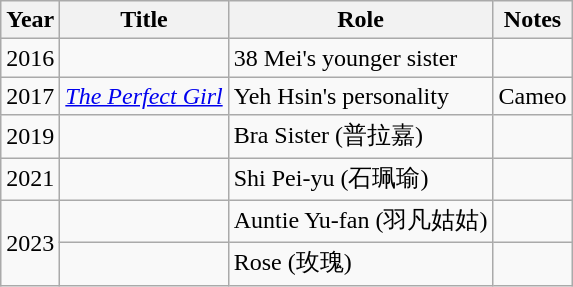<table class="wikitable">
<tr>
<th>Year</th>
<th>Title</th>
<th>Role</th>
<th>Notes</th>
</tr>
<tr>
<td>2016</td>
<td><em></em></td>
<td>38 Mei's younger sister</td>
<td></td>
</tr>
<tr>
<td>2017</td>
<td><em><a href='#'>The Perfect Girl</a></em></td>
<td>Yeh Hsin's personality</td>
<td>Cameo</td>
</tr>
<tr>
<td>2019</td>
<td><em></em></td>
<td>Bra Sister (普拉嘉)</td>
<td></td>
</tr>
<tr>
<td>2021</td>
<td><em></em></td>
<td>Shi Pei-yu (石珮瑜)</td>
<td></td>
</tr>
<tr>
<td rowspan="2">2023</td>
<td><em></em></td>
<td>Auntie Yu-fan (羽凡姑姑)</td>
<td></td>
</tr>
<tr>
<td><em></em></td>
<td>Rose (玫瑰)</td>
<td></td>
</tr>
</table>
